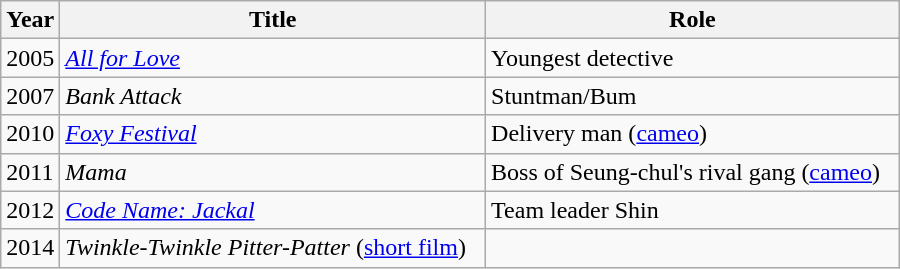<table class="wikitable" style="width:600px">
<tr>
<th width=10>Year</th>
<th>Title</th>
<th>Role</th>
</tr>
<tr>
<td>2005</td>
<td><em><a href='#'>All for Love</a></em></td>
<td>Youngest detective</td>
</tr>
<tr>
<td>2007</td>
<td><em>Bank Attack</em></td>
<td>Stuntman/Bum</td>
</tr>
<tr>
<td>2010</td>
<td><em><a href='#'>Foxy Festival</a></em></td>
<td>Delivery man (<a href='#'>cameo</a>)</td>
</tr>
<tr>
<td>2011</td>
<td><em>Mama</em></td>
<td>Boss of Seung-chul's rival gang (<a href='#'>cameo</a>)</td>
</tr>
<tr>
<td>2012</td>
<td><em><a href='#'>Code Name: Jackal</a></em></td>
<td>Team leader Shin</td>
</tr>
<tr>
<td>2014</td>
<td><em>Twinkle-Twinkle Pitter-Patter</em> (<a href='#'>short film</a>)</td>
<td></td>
</tr>
</table>
